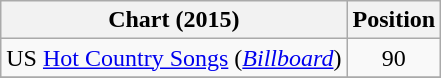<table class="wikitable sortable">
<tr>
<th scope="col">Chart (2015)</th>
<th scope="col">Position</th>
</tr>
<tr>
<td>US <a href='#'>Hot Country Songs</a> (<em><a href='#'>Billboard</a></em>)</td>
<td align="center">90</td>
</tr>
<tr>
</tr>
</table>
